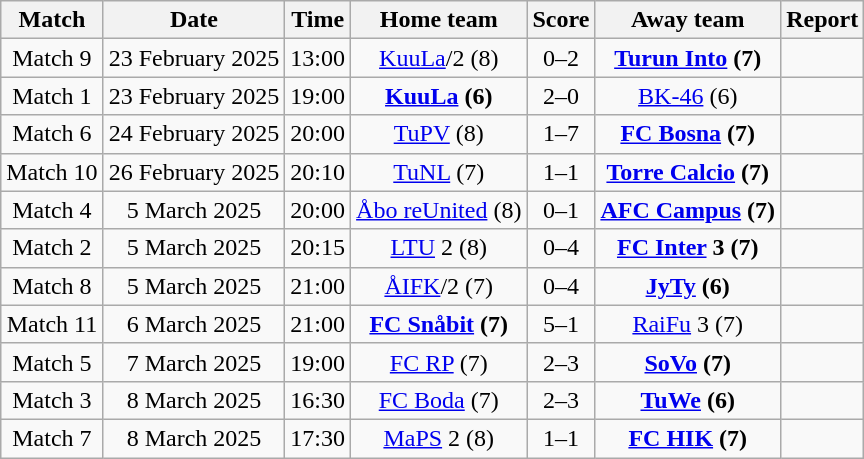<table class="wikitable" style="text-align:center">
<tr>
<th style= width="40px">Match</th>
<th style= width="40px">Date</th>
<th style= width="40px">Time</th>
<th style= width="150px">Home team</th>
<th style= width="60px">Score</th>
<th style= width="150px">Away team</th>
<th style= width="30px">Report</th>
</tr>
<tr>
<td>Match 9</td>
<td>23 February 2025</td>
<td>13:00</td>
<td><a href='#'>KuuLa</a>/2 (8)</td>
<td>0–2</td>
<td><strong><a href='#'>Turun Into</a> (7)</strong></td>
<td></td>
</tr>
<tr>
<td>Match 1</td>
<td>23 February 2025</td>
<td>19:00</td>
<td><strong><a href='#'>KuuLa</a> (6)</strong></td>
<td>2–0</td>
<td><a href='#'>BK-46</a> (6)</td>
<td></td>
</tr>
<tr>
<td>Match 6</td>
<td>24 February 2025</td>
<td>20:00</td>
<td><a href='#'>TuPV</a> (8)</td>
<td>1–7</td>
<td><strong><a href='#'>FC Bosna</a> (7)</strong></td>
<td></td>
</tr>
<tr>
<td>Match 10</td>
<td>26 February 2025</td>
<td>20:10</td>
<td><a href='#'>TuNL</a> (7)</td>
<td>1–1 </td>
<td><strong><a href='#'>Torre Calcio</a> (7)</strong></td>
<td></td>
</tr>
<tr>
<td>Match 4</td>
<td>5 March 2025</td>
<td>20:00</td>
<td><a href='#'>Åbo reUnited</a> (8)</td>
<td>0–1</td>
<td><strong><a href='#'>AFC Campus</a> (7)</strong></td>
<td></td>
</tr>
<tr>
<td>Match 2</td>
<td>5 March 2025</td>
<td>20:15</td>
<td><a href='#'>LTU</a> 2 (8)</td>
<td>0–4</td>
<td><strong><a href='#'>FC Inter</a> 3 (7)</strong></td>
<td></td>
</tr>
<tr>
<td>Match 8</td>
<td>5 March 2025</td>
<td>21:00</td>
<td><a href='#'>ÅIFK</a>/2 (7)</td>
<td>0–4</td>
<td><strong><a href='#'>JyTy</a> (6)</strong></td>
<td></td>
</tr>
<tr>
<td>Match 11</td>
<td>6 March 2025</td>
<td>21:00</td>
<td><strong><a href='#'>FC Snåbit</a> (7)</strong></td>
<td>5–1</td>
<td><a href='#'>RaiFu</a> 3 (7)</td>
<td></td>
</tr>
<tr>
<td>Match 5</td>
<td>7 March 2025</td>
<td>19:00</td>
<td><a href='#'>FC RP</a> (7)</td>
<td>2–3</td>
<td><strong><a href='#'>SoVo</a> (7)</strong></td>
<td></td>
</tr>
<tr>
<td>Match 3</td>
<td>8 March 2025</td>
<td>16:30</td>
<td><a href='#'>FC Boda</a> (7)</td>
<td>2–3</td>
<td><strong><a href='#'>TuWe</a> (6)</strong></td>
<td></td>
</tr>
<tr>
<td>Match 7</td>
<td>8 March 2025</td>
<td>17:30</td>
<td><a href='#'>MaPS</a> 2 (8)</td>
<td>1–1 </td>
<td><strong><a href='#'>FC HIK</a> (7)</strong></td>
<td></td>
</tr>
</table>
